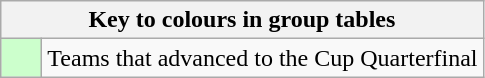<table class="wikitable" style="text-align: center;">
<tr>
<th colspan=2>Key to colours in group tables</th>
</tr>
<tr>
<td style="background:#cfc; width:20px;"></td>
<td align=left>Teams that advanced to the Cup Quarterfinal</td>
</tr>
</table>
